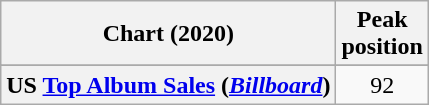<table class="wikitable sortable plainrowheaders" style="text-align:center">
<tr>
<th scope="col">Chart (2020)</th>
<th scope="col">Peak<br>position</th>
</tr>
<tr>
</tr>
<tr>
</tr>
<tr>
</tr>
<tr>
</tr>
<tr>
<th scope="row">US <a href='#'>Top Album Sales</a> (<em><a href='#'>Billboard</a></em>)</th>
<td>92</td>
</tr>
</table>
